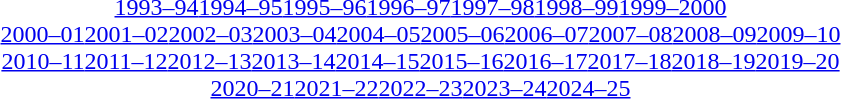<table id=toc class=toc summary=Contents>
<tr>
<th></th>
</tr>
<tr>
<td align=center><br><a href='#'>1993–94</a><a href='#'>1994–95</a><a href='#'>1995–96</a><a href='#'>1996–97</a><a href='#'>1997–98</a><a href='#'>1998–99</a><a href='#'>1999–2000</a><br>
<a href='#'>2000–01</a><a href='#'>2001–02</a><a href='#'>2002–03</a><a href='#'>2003–04</a><a href='#'>2004–05</a><a href='#'>2005–06</a><a href='#'>2006–07</a><a href='#'>2007–08</a><a href='#'>2008–09</a><a href='#'>2009–10</a><br>
<a href='#'>2010–11</a><a href='#'>2011–12</a><a href='#'>2012–13</a><a href='#'>2013–14</a><a href='#'>2014–15</a><a href='#'>2015–16</a><a href='#'>2016–17</a><a href='#'>2017–18</a><a href='#'>2018–19</a><a href='#'>2019–20</a><br>
<a href='#'>2020–21</a><a href='#'>2021–22</a><a href='#'>2022–23</a><a href='#'>2023–24</a><a href='#'>2024–25</a></td>
</tr>
</table>
